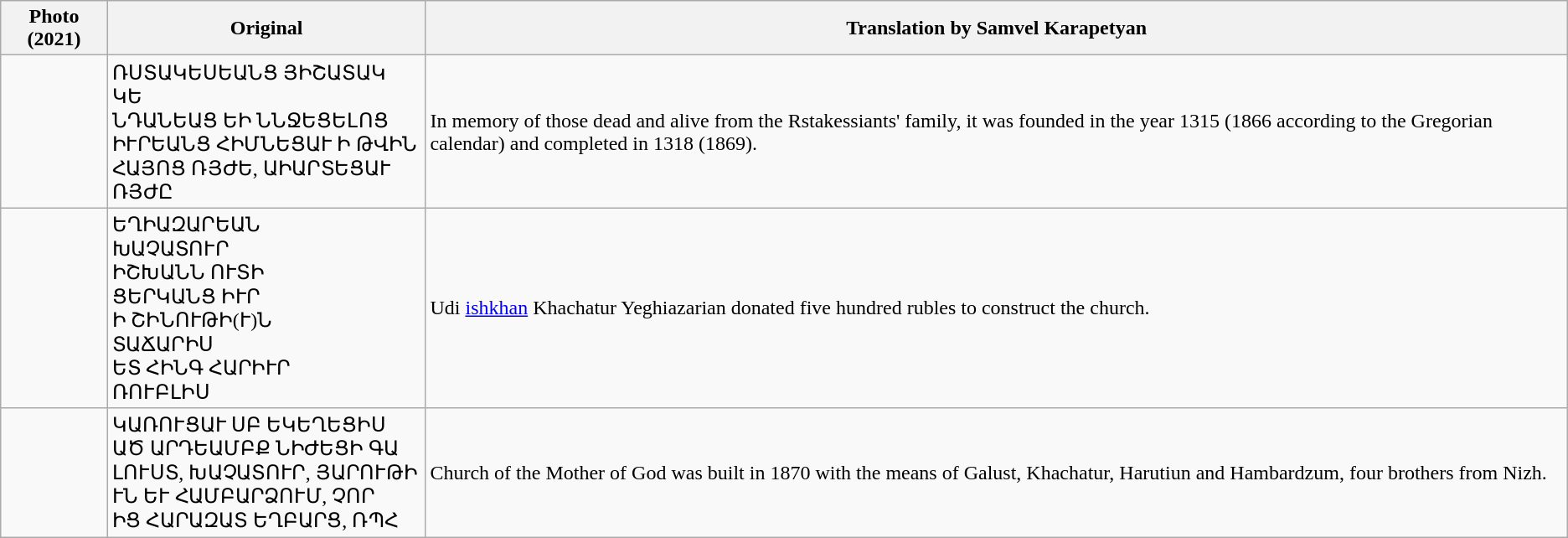<table class="wikitable">
<tr>
<th>Photo (2021)</th>
<th>Original</th>
<th>Translation by Samvel Karapetyan</th>
</tr>
<tr>
<td></td>
<td>ՌՍՏԱԿԵՍԵԱՆՑ ՅԻՇԱՏԱԿ ԿԵ<br>ՆԴԱՆԵԱՑ ԵԻ ՆՆՋԵՑԵԼՈՑ<br>ԻՒՐԵԱՆՑ ՀԻՄՆԵՑԱՒ Ի ԹՎԻՆ<br>ՀԱՅՈՑ ՌՅԺԵ, ԱԻԱՐՏԵՑԱՒ ՌՅԺԸ</td>
<td>In memory of those dead and alive from the Rstakessiants' family, it was founded in the year 1315 (1866 according to the Gregorian calendar) and completed in 1318 (1869).</td>
</tr>
<tr>
<td></td>
<td>ԵՂԻԱԶԱՐԵԱՆ<br>ԽԱՉԱՏՈՒՐ<br>ԻՇԽԱՆՆ ՈՒՏԻ<br>ՑԵՐԿԱՆՑ ԻՒՐ<br>Ի ՇԻՆՈՒԹԻ(Ւ)Ն<br>ՏԱՃԱՐԻՍ<br>ԵՏ ՀԻՆԳ ՀԱՐԻՒՐ<br>ՌՈՒԲԼԻՍ</td>
<td>Udi <a href='#'>ishkhan</a> Khachatur Yeghiazarian donated five hundred rubles to construct the church.</td>
</tr>
<tr>
<td></td>
<td>ԿԱՌՈՒՑԱՒ ՍԲ ԵԿԵՂԵՑԻՍ<br>ԱԾ ԱՐԴԵԱՄԲՔ ՆԻԺԵՑԻ ԳԱ<br>ԼՈՒՍՏ, ԽԱՉԱՏՈՒՐ, ՅԱՐՈՒԹԻ<br>ՒՆ ԵՒ ՀԱՄԲԱՐՁՈՒՄ, ՉՈՐ<br>ԻՑ ՀԱՐԱԶԱՏ ԵՂԲԱՐՑ, ՌՊՀ</td>
<td>Church of the Mother of God was built in 1870 with the means of Galust, Khachatur, Harutiun and Hambardzum, four brothers from Nizh.</td>
</tr>
</table>
